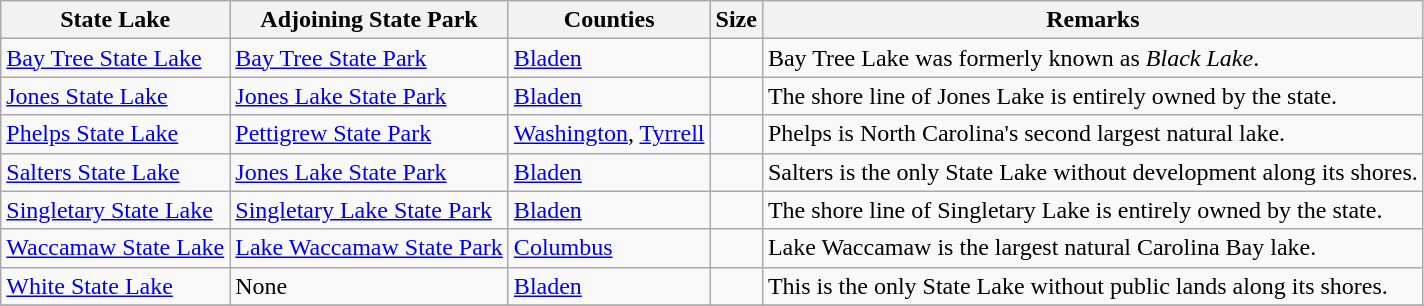<table class="wikitable sortable">
<tr>
<th>State Lake</th>
<th>Adjoining State Park</th>
<th>Counties</th>
<th>Size</th>
<th class="unsortable">Remarks</th>
</tr>
<tr>
<td><a href='#'>Bay Tree State Lake</a></td>
<td><a href='#'>Bay Tree State Park</a></td>
<td><a href='#'>Bladen</a></td>
<td></td>
<td>Bay Tree Lake was formerly known as <em>Black Lake</em>.</td>
</tr>
<tr>
<td><a href='#'>Jones State Lake</a></td>
<td><a href='#'>Jones Lake State Park</a></td>
<td><a href='#'>Bladen</a></td>
<td></td>
<td>The shore line of Jones Lake is entirely owned by the state.</td>
</tr>
<tr>
<td><a href='#'>Phelps State Lake</a></td>
<td><a href='#'>Pettigrew State Park</a></td>
<td><a href='#'>Washington</a>, <a href='#'>Tyrrell</a></td>
<td></td>
<td>Phelps is North Carolina's second largest natural lake.</td>
</tr>
<tr>
<td><a href='#'>Salters State Lake</a></td>
<td><a href='#'>Jones Lake State Park</a></td>
<td><a href='#'>Bladen</a></td>
<td></td>
<td>Salters is the only State Lake without development along its shores.</td>
</tr>
<tr>
<td><a href='#'>Singletary State Lake</a></td>
<td><a href='#'>Singletary Lake State Park</a></td>
<td><a href='#'>Bladen</a></td>
<td></td>
<td>The shore line of Singletary Lake is entirely owned by the state.</td>
</tr>
<tr>
<td><a href='#'>Waccamaw State Lake</a></td>
<td><a href='#'>Lake Waccamaw State Park</a></td>
<td><a href='#'>Columbus</a></td>
<td></td>
<td>Lake Waccamaw is the largest natural Carolina Bay lake.</td>
</tr>
<tr>
<td><a href='#'>White State Lake</a></td>
<td>None</td>
<td><a href='#'>Bladen</a></td>
<td></td>
<td>This is the only State Lake without public lands along its shores.</td>
</tr>
<tr>
</tr>
</table>
